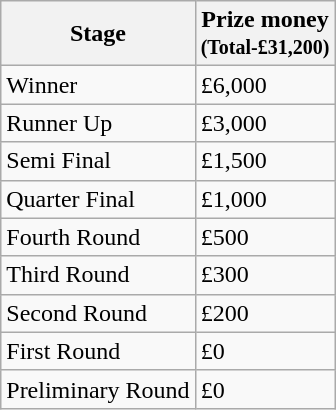<table class="wikitable">
<tr>
<th>Stage</th>
<th>Prize money<br><small>(Total-£31,200)</small></th>
</tr>
<tr>
<td>Winner</td>
<td>£6,000</td>
</tr>
<tr>
<td>Runner Up</td>
<td>£3,000</td>
</tr>
<tr>
<td>Semi Final</td>
<td>£1,500</td>
</tr>
<tr>
<td>Quarter Final</td>
<td>£1,000</td>
</tr>
<tr>
<td>Fourth Round</td>
<td>£500</td>
</tr>
<tr>
<td>Third Round</td>
<td>£300</td>
</tr>
<tr>
<td>Second Round</td>
<td>£200</td>
</tr>
<tr>
<td>First Round</td>
<td>£0</td>
</tr>
<tr>
<td>Preliminary Round</td>
<td>£0</td>
</tr>
</table>
